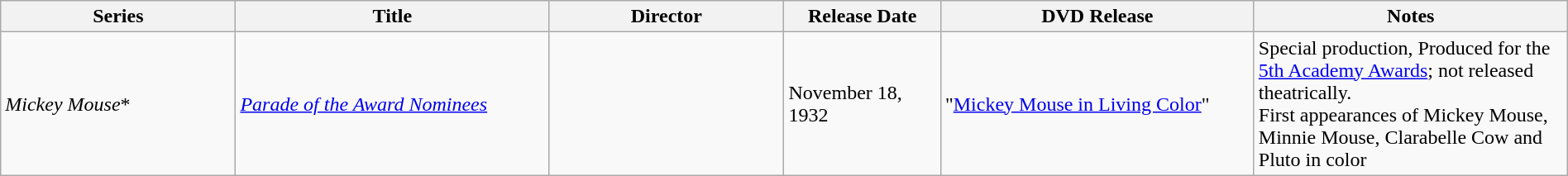<table class="wikitable" style="width:100%;">
<tr>
<th style="width:15%;">Series</th>
<th style="width:20%;">Title</th>
<th style="width:15%;">Director</th>
<th style="width:10%;">Release Date</th>
<th style="width:20%;">DVD Release</th>
<th style="width:20%;">Notes</th>
</tr>
<tr>
<td><em>Mickey Mouse</em>*</td>
<td><em><a href='#'>Parade of the Award Nominees</a></em></td>
<td></td>
<td>November 18, 1932</td>
<td>"<a href='#'>Mickey Mouse in Living Color</a>"</td>
<td>Special production, Produced for the <a href='#'>5th Academy Awards</a>; not released theatrically. <br>First appearances of Mickey Mouse, Minnie Mouse, Clarabelle Cow and Pluto in color</td>
</tr>
</table>
